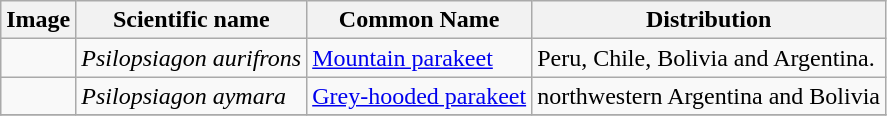<table class="wikitable">
<tr>
<th>Image</th>
<th>Scientific name</th>
<th>Common Name</th>
<th>Distribution</th>
</tr>
<tr>
<td></td>
<td><em>Psilopsiagon aurifrons</em></td>
<td><a href='#'>Mountain parakeet</a></td>
<td>Peru, Chile, Bolivia and Argentina.</td>
</tr>
<tr>
<td></td>
<td><em>Psilopsiagon aymara</em></td>
<td><a href='#'>Grey-hooded parakeet</a></td>
<td>northwestern Argentina and Bolivia</td>
</tr>
<tr>
</tr>
</table>
